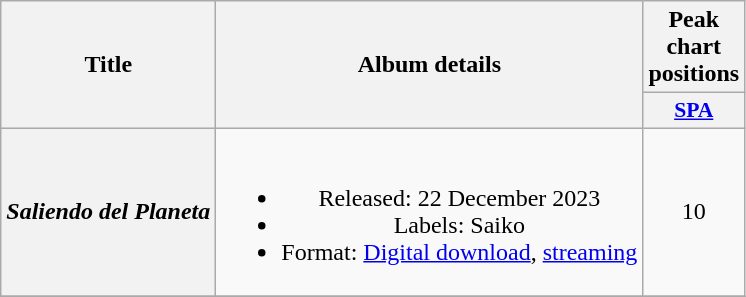<table class="wikitable plainrowheaders" style="text-align: center;">
<tr>
<th scope="col" rowspan="2">Title</th>
<th scope="col" rowspan="2">Album details</th>
<th scope="col" colspan="2">Peak chart positions</th>
</tr>
<tr>
<th scope="col" style="width:3em;font-size:90%;"><a href='#'>SPA</a></th>
</tr>
<tr>
<th scope="row"><em>Saliendo del Planeta</em></th>
<td><br><ul><li>Released: 22 December 2023</li><li>Labels: Saiko</li><li>Format: <a href='#'>Digital download</a>, <a href='#'>streaming</a></li></ul></td>
<td>10</td>
</tr>
<tr>
</tr>
</table>
